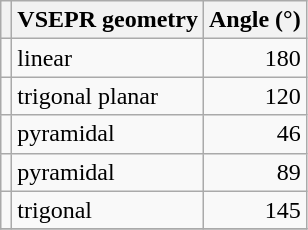<table class="wikitable" style="text-align:left">
<tr>
<th></th>
<th>VSEPR geometry</th>
<th>Angle (°)</th>
</tr>
<tr>
<td></td>
<td>linear</td>
<td style="text-align:right">180</td>
</tr>
<tr>
<td></td>
<td>trigonal planar</td>
<td style="text-align:right">120</td>
</tr>
<tr>
<td></td>
<td>pyramidal</td>
<td style="text-align:right">46</td>
</tr>
<tr>
<td></td>
<td>pyramidal</td>
<td style="text-align:right">89</td>
</tr>
<tr>
<td></td>
<td>trigonal</td>
<td style="text-align:right">145</td>
</tr>
<tr>
</tr>
</table>
